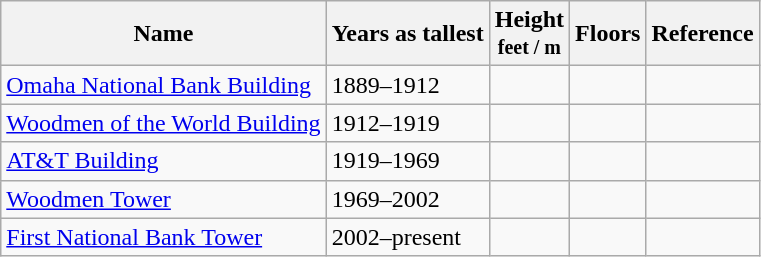<table class="wikitable sortable" style>
<tr>
<th>Name</th>
<th>Years as tallest</th>
<th>Height<br><small>feet / m</small></th>
<th>Floors</th>
<th class="unsortable">Reference</th>
</tr>
<tr>
<td><a href='#'>Omaha National Bank Building</a></td>
<td>1889–1912</td>
<td></td>
<td></td>
<td></td>
</tr>
<tr>
<td><a href='#'>Woodmen of the World Building</a></td>
<td>1912–1919</td>
<td></td>
<td></td>
<td></td>
</tr>
<tr>
<td><a href='#'>AT&T Building</a></td>
<td>1919–1969</td>
<td></td>
<td></td>
<td></td>
</tr>
<tr>
<td><a href='#'>Woodmen Tower</a></td>
<td>1969–2002</td>
<td></td>
<td></td>
<td></td>
</tr>
<tr>
<td><a href='#'>First National Bank Tower</a></td>
<td>2002–present</td>
<td></td>
<td></td>
<td></td>
</tr>
</table>
